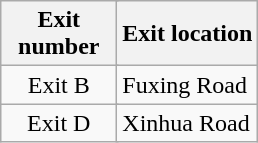<table class="wikitable">
<tr>
<th style="width:70px" colspan="2">Exit number</th>
<th>Exit location</th>
</tr>
<tr>
<td align="center" colspan="2">Exit B</td>
<td>Fuxing Road</td>
</tr>
<tr>
<td align="center" colspan="2">Exit D</td>
<td>Xinhua Road</td>
</tr>
</table>
